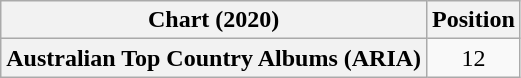<table class="wikitable plainrowheaders" style="text-align:center">
<tr>
<th scope="col">Chart (2020)</th>
<th scope="col">Position</th>
</tr>
<tr>
<th scope="row">Australian Top Country Albums (ARIA)</th>
<td>12</td>
</tr>
</table>
